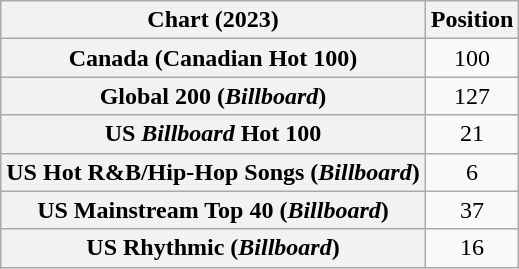<table class="wikitable sortable plainrowheaders" style="text-align:center">
<tr>
<th scope="col">Chart (2023)</th>
<th scope="col">Position</th>
</tr>
<tr>
<th scope="row">Canada (Canadian Hot 100)</th>
<td>100</td>
</tr>
<tr>
<th scope="row">Global 200 (<em>Billboard</em>)</th>
<td>127</td>
</tr>
<tr>
<th scope="row">US <em>Billboard</em> Hot 100</th>
<td>21</td>
</tr>
<tr>
<th scope="row">US Hot R&B/Hip-Hop Songs (<em>Billboard</em>)</th>
<td>6</td>
</tr>
<tr>
<th scope="row">US Mainstream Top 40 (<em>Billboard</em>)</th>
<td>37</td>
</tr>
<tr>
<th scope="row">US Rhythmic (<em>Billboard</em>)</th>
<td>16</td>
</tr>
</table>
